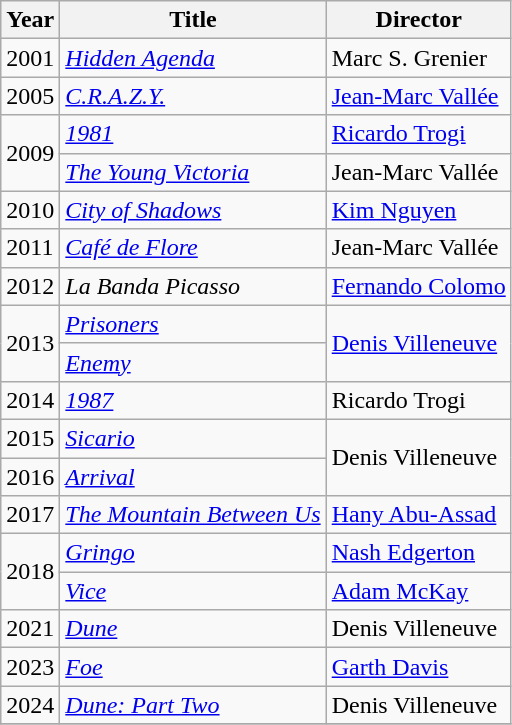<table class=wikitable>
<tr>
<th>Year</th>
<th>Title</th>
<th>Director</th>
</tr>
<tr>
<td>2001</td>
<td><em><a href='#'>Hidden Agenda</a></em></td>
<td>Marc S. Grenier</td>
</tr>
<tr>
<td>2005</td>
<td><em><a href='#'>C.R.A.Z.Y.</a></em></td>
<td><a href='#'>Jean-Marc Vallée</a></td>
</tr>
<tr>
<td rowspan=2>2009</td>
<td><em><a href='#'>1981</a></em></td>
<td><a href='#'>Ricardo Trogi</a></td>
</tr>
<tr>
<td><em><a href='#'>The Young Victoria</a></em></td>
<td>Jean-Marc Vallée</td>
</tr>
<tr>
<td>2010</td>
<td><em><a href='#'>City of Shadows</a></em></td>
<td><a href='#'>Kim Nguyen</a></td>
</tr>
<tr>
<td>2011</td>
<td><em><a href='#'>Café de Flore</a></em></td>
<td>Jean-Marc Vallée</td>
</tr>
<tr>
<td>2012</td>
<td><em>La Banda Picasso</em></td>
<td><a href='#'>Fernando Colomo</a></td>
</tr>
<tr>
<td rowspan=2>2013</td>
<td><em><a href='#'>Prisoners</a></em></td>
<td rowspan=2><a href='#'>Denis Villeneuve</a></td>
</tr>
<tr>
<td><em><a href='#'>Enemy</a></em></td>
</tr>
<tr>
<td>2014</td>
<td><em><a href='#'>1987</a></em></td>
<td>Ricardo Trogi</td>
</tr>
<tr>
<td>2015</td>
<td><em><a href='#'>Sicario</a></em></td>
<td rowspan=2>Denis Villeneuve</td>
</tr>
<tr>
<td>2016</td>
<td><em><a href='#'>Arrival</a></em></td>
</tr>
<tr>
<td>2017</td>
<td><em><a href='#'>The Mountain Between Us</a></em></td>
<td><a href='#'>Hany Abu-Assad</a></td>
</tr>
<tr>
<td rowspan=2>2018</td>
<td><em><a href='#'>Gringo</a></em></td>
<td><a href='#'>Nash Edgerton</a></td>
</tr>
<tr>
<td><em><a href='#'>Vice</a></em></td>
<td><a href='#'>Adam McKay</a></td>
</tr>
<tr>
<td>2021</td>
<td><em><a href='#'>Dune</a></em></td>
<td>Denis Villeneuve</td>
</tr>
<tr>
<td>2023</td>
<td><em><a href='#'>Foe</a></em></td>
<td><a href='#'>Garth Davis</a></td>
</tr>
<tr>
<td>2024</td>
<td><em><a href='#'>Dune: Part Two</a></em></td>
<td>Denis Villeneuve</td>
</tr>
<tr>
</tr>
</table>
